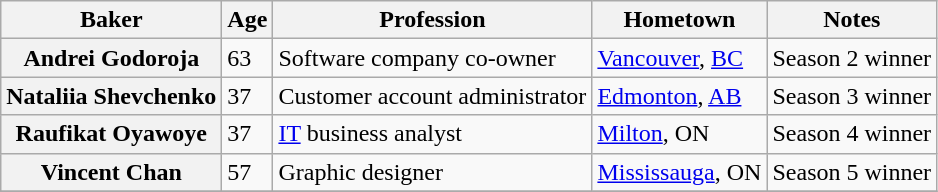<table class="wikitable sortable">
<tr>
<th scope="col">Baker</th>
<th scope="col">Age</th>
<th scope="col" class="unsortable">Profession</th>
<th scope="col" class="unsortable">Hometown</th>
<th scope="col" class="unsortable">Notes</th>
</tr>
<tr>
<th scope="row">Andrei Godoroja</th>
<td>63</td>
<td>Software company co-owner</td>
<td><a href='#'>Vancouver</a>, <a href='#'>BC</a></td>
<td>Season 2 winner</td>
</tr>
<tr>
<th scope="row">Nataliia Shevchenko</th>
<td>37</td>
<td>Customer account administrator</td>
<td><a href='#'>Edmonton</a>, <a href='#'>AB</a></td>
<td>Season 3 winner</td>
</tr>
<tr>
<th scope="row">Raufikat Oyawoye</th>
<td>37</td>
<td><a href='#'>IT</a> business analyst</td>
<td><a href='#'>Milton</a>, ON</td>
<td>Season 4 winner</td>
</tr>
<tr>
<th scope="row">Vincent Chan</th>
<td>57</td>
<td>Graphic designer</td>
<td><a href='#'>Mississauga</a>, ON</td>
<td>Season 5 winner</td>
</tr>
<tr>
</tr>
</table>
